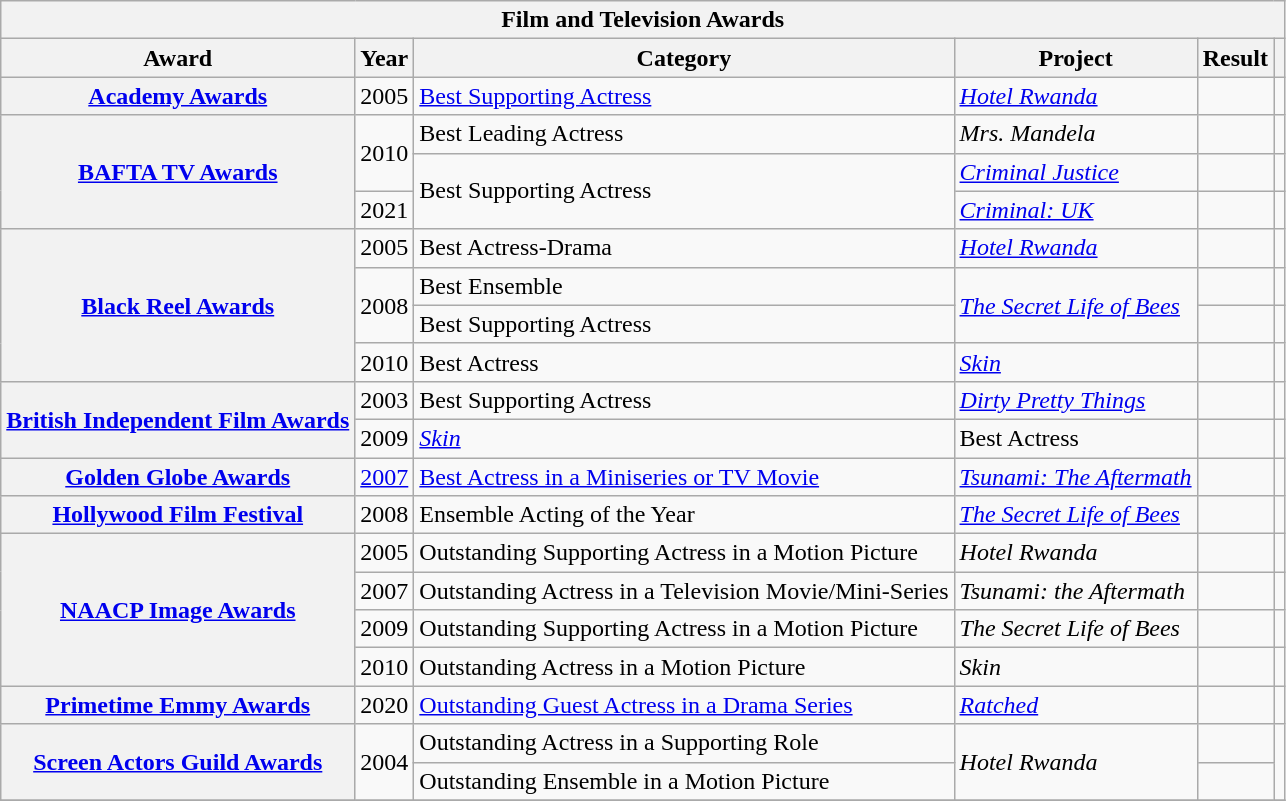<table class="wikitable sortable plainrowheaders">
<tr>
<th colspan=6>Film and Television Awards</th>
</tr>
<tr>
<th scope="col">Award</th>
<th scope="col">Year</th>
<th scope="col">Category</th>
<th scope="col">Project</th>
<th scope="col">Result</th>
<th scope="col" class="unsortable"></th>
</tr>
<tr>
<th rowspan="1" scope="row"><a href='#'>Academy Awards</a></th>
<td rowspan="1">2005</td>
<td><a href='#'>Best Supporting Actress</a></td>
<td rowspan="1"><em><a href='#'>Hotel Rwanda</a></em></td>
<td></td>
<td></td>
</tr>
<tr>
<th rowspan="3" scope="row"><a href='#'>BAFTA TV Awards</a></th>
<td rowspan="2">2010</td>
<td>Best Leading Actress</td>
<td rowspan="1"><em>Mrs. Mandela</em></td>
<td></td>
<td></td>
</tr>
<tr>
<td rowspan="2">Best Supporting Actress</td>
<td rowspan="1"><em><a href='#'>Criminal Justice</a></em></td>
<td></td>
<td></td>
</tr>
<tr>
<td>2021</td>
<td rowspan="1"><em><a href='#'>Criminal: UK</a></em></td>
<td></td>
<td></td>
</tr>
<tr>
<th rowspan="4" scope="row"><a href='#'>Black Reel Awards</a></th>
<td rowspan="1">2005</td>
<td>Best Actress-Drama</td>
<td rowspan="1"><em><a href='#'>Hotel Rwanda</a></em></td>
<td></td>
<td></td>
</tr>
<tr>
<td rowspan="2">2008</td>
<td>Best Ensemble</td>
<td rowspan="2"><em><a href='#'>The Secret Life of Bees</a></em></td>
<td></td>
<td></td>
</tr>
<tr>
<td>Best Supporting Actress</td>
<td></td>
<td></td>
</tr>
<tr>
<td rowspan="1">2010</td>
<td>Best Actress</td>
<td rowspan="1"><em><a href='#'>Skin</a></em></td>
<td></td>
<td></td>
</tr>
<tr>
<th rowspan="2" scope="row"><a href='#'>British Independent Film Awards</a></th>
<td rowspan="1">2003</td>
<td>Best Supporting Actress</td>
<td rowspan="1"><em><a href='#'>Dirty Pretty Things</a></em></td>
<td></td>
<td></td>
</tr>
<tr>
<td rowspan="1">2009</td>
<td rowspan="1"><em><a href='#'>Skin</a></em></td>
<td>Best Actress</td>
<td></td>
<td></td>
</tr>
<tr>
<th rowspan="1" scope="row"><a href='#'>Golden Globe Awards</a></th>
<td rowspan="1"><a href='#'>2007</a></td>
<td><a href='#'>Best Actress in a Miniseries or TV Movie</a></td>
<td rowspan="1"><em><a href='#'>Tsunami: The Aftermath</a></em></td>
<td></td>
<td></td>
</tr>
<tr>
<th rowspan="1" scope="row"><a href='#'>Hollywood Film Festival</a></th>
<td rowspan="1">2008</td>
<td>Ensemble Acting of the Year</td>
<td rowspan="1"><em><a href='#'>The Secret Life of Bees</a></em></td>
<td></td>
<td></td>
</tr>
<tr>
<th rowspan="4" scope="row"><a href='#'>NAACP Image Awards</a></th>
<td>2005</td>
<td>Outstanding Supporting Actress in a Motion Picture</td>
<td><em>Hotel Rwanda</em></td>
<td></td>
<td></td>
</tr>
<tr>
<td>2007</td>
<td>Outstanding Actress in a Television Movie/Mini-Series</td>
<td><em>Tsunami: the Aftermath</em></td>
<td></td>
<td></td>
</tr>
<tr>
<td>2009</td>
<td>Outstanding Supporting Actress in a Motion Picture</td>
<td><em>The Secret Life of Bees</em></td>
<td></td>
<td></td>
</tr>
<tr>
<td>2010</td>
<td>Outstanding Actress in a Motion Picture</td>
<td><em>Skin</em></td>
<td></td>
<td></td>
</tr>
<tr>
<th rowspan="1" scope="row"><a href='#'>Primetime Emmy Awards</a></th>
<td rowspan="1">2020</td>
<td><a href='#'>Outstanding Guest Actress in a Drama Series</a></td>
<td rowspan="1"><em><a href='#'>Ratched</a></em></td>
<td></td>
<td></td>
</tr>
<tr>
<th rowspan="2" scope="row"><a href='#'>Screen Actors Guild Awards</a></th>
<td rowspan="2">2004</td>
<td>Outstanding Actress in a Supporting Role</td>
<td rowspan=2><em>Hotel Rwanda</em></td>
<td></td>
<td rowspan=2></td>
</tr>
<tr>
<td>Outstanding Ensemble in a Motion Picture</td>
<td></td>
</tr>
<tr>
</tr>
</table>
